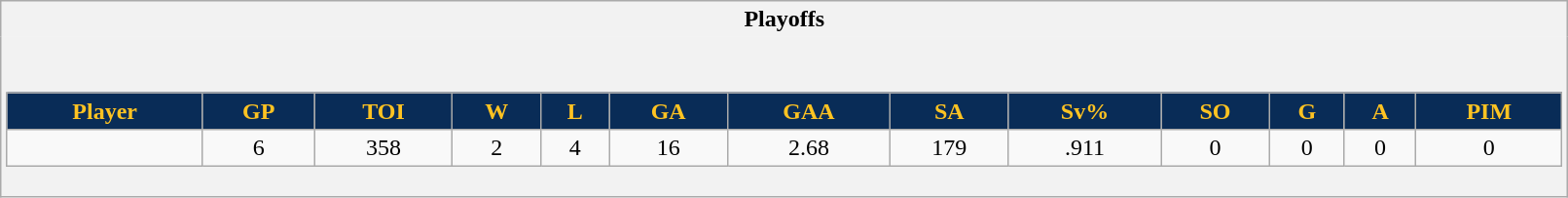<table class="wikitable" style="border: 1px solid #aaa;" width="85%">
<tr>
<th style="border: 0;">Playoffs</th>
</tr>
<tr>
<td style="background: #f2f2f2; border: 0; text-align: center;"><br><table class="wikitable sortable" width="100%">
<tr align="center"  bgcolor="#dddddd">
<th style="background:#092c57;color:#ffc322;">Player</th>
<th style="background:#092c57;color:#ffc322;">GP</th>
<th style="background:#092c57;color:#ffc322;">TOI</th>
<th style="background:#092c57;color:#ffc322;">W</th>
<th style="background:#092c57;color:#ffc322;">L</th>
<th style="background:#092c57;color:#ffc322;">GA</th>
<th style="background:#092c57;color:#ffc322;">GAA</th>
<th style="background:#092c57;color:#ffc322;">SA</th>
<th style="background:#092c57;color:#ffc322;">Sv%</th>
<th style="background:#092c57;color:#ffc322;">SO</th>
<th style="background:#092c57;color:#ffc322;">G</th>
<th style="background:#092c57;color:#ffc322;">A</th>
<th style="background:#092c57;color:#ffc322;">PIM</th>
</tr>
<tr align=center>
<td></td>
<td>6</td>
<td>358</td>
<td>2</td>
<td>4</td>
<td>16</td>
<td>2.68</td>
<td>179</td>
<td>.911</td>
<td>0</td>
<td>0</td>
<td>0</td>
<td>0</td>
</tr>
</table>
</td>
</tr>
</table>
